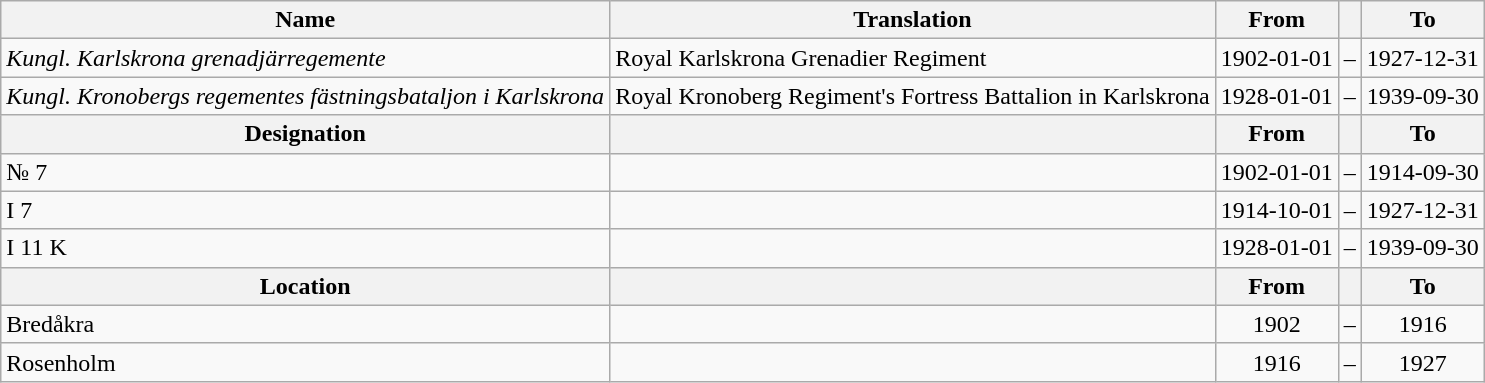<table class="wikitable">
<tr>
<th style="font-weight:bold;">Name</th>
<th style="font-weight:bold;">Translation</th>
<th style="text-align: center; font-weight:bold;">From</th>
<th></th>
<th style="text-align: center; font-weight:bold;">To</th>
</tr>
<tr>
<td style="font-style:italic;">Kungl. Karlskrona grenadjärregemente</td>
<td>Royal Karlskrona Grenadier Regiment</td>
<td>1902-01-01</td>
<td>–</td>
<td>1927-12-31</td>
</tr>
<tr>
<td style="font-style:italic;">Kungl. Kronobergs regementes fästningsbataljon i Karlskrona</td>
<td>Royal Kronoberg Regiment's Fortress Battalion in Karlskrona</td>
<td>1928-01-01</td>
<td>–</td>
<td>1939-09-30</td>
</tr>
<tr>
<th style="font-weight:bold;">Designation</th>
<th style="font-weight:bold;"></th>
<th style="text-align: center; font-weight:bold;">From</th>
<th></th>
<th style="text-align: center; font-weight:bold;">To</th>
</tr>
<tr>
<td>№ 7</td>
<td></td>
<td style="text-align: center;">1902-01-01</td>
<td style="text-align: center;">–</td>
<td style="text-align: center;">1914-09-30</td>
</tr>
<tr>
<td>I 7</td>
<td></td>
<td style="text-align: center;">1914-10-01</td>
<td style="text-align: center;">–</td>
<td style="text-align: center;">1927-12-31</td>
</tr>
<tr>
<td>I 11 K</td>
<td></td>
<td style="text-align: center;">1928-01-01</td>
<td style="text-align: center;">–</td>
<td style="text-align: center;">1939-09-30</td>
</tr>
<tr>
<th style="font-weight:bold;">Location</th>
<th style="font-weight:bold;"></th>
<th style="text-align: center; font-weight:bold;">From</th>
<th></th>
<th style="text-align: center; font-weight:bold;">To</th>
</tr>
<tr>
<td>Bredåkra</td>
<td></td>
<td style="text-align: center;">1902</td>
<td style="text-align: center;">–</td>
<td style="text-align: center;">1916</td>
</tr>
<tr>
<td>Rosenholm</td>
<td></td>
<td style="text-align: center;">1916</td>
<td style="text-align: center;">–</td>
<td style="text-align: center;">1927</td>
</tr>
</table>
